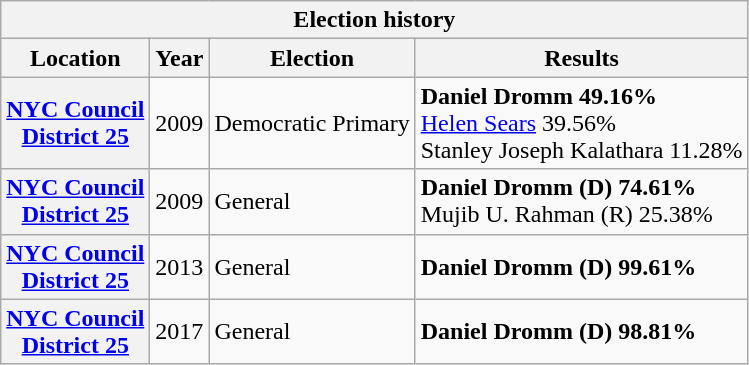<table class="wikitable collapsible">
<tr valign=bottom>
<th colspan=4>Election history</th>
</tr>
<tr valign=bottom>
<th>Location</th>
<th>Year</th>
<th>Election</th>
<th>Results</th>
</tr>
<tr>
<th><a href='#'>NYC Council<br>District 25</a></th>
<td>2009</td>
<td>Democratic Primary</td>
<td><strong>Daniel Dromm 49.16%</strong><br><a href='#'>Helen Sears</a> 39.56%<br>Stanley Joseph Kalathara 11.28%</td>
</tr>
<tr>
<th><a href='#'>NYC Council<br>District 25</a></th>
<td>2009</td>
<td>General</td>
<td><strong>Daniel Dromm (D) 74.61%</strong><br>Mujib U. Rahman (R) 25.38%</td>
</tr>
<tr>
<th><a href='#'>NYC Council<br>District 25</a></th>
<td>2013</td>
<td>General</td>
<td><strong>Daniel Dromm (D) 99.61%</strong></td>
</tr>
<tr>
<th><a href='#'>NYC Council<br>District 25</a></th>
<td>2017</td>
<td>General</td>
<td><strong>Daniel Dromm (D) 98.81%</strong></td>
</tr>
</table>
